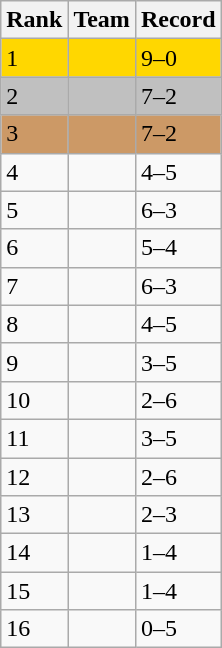<table class="wikitable">
<tr>
<th>Rank</th>
<th>Team</th>
<th>Record</th>
</tr>
<tr style="background:gold;">
<td>1</td>
<td></td>
<td>9–0</td>
</tr>
<tr style="background:silver;">
<td>2</td>
<td></td>
<td>7–2</td>
</tr>
<tr style="background:#c96;">
<td>3</td>
<td></td>
<td>7–2</td>
</tr>
<tr>
<td>4</td>
<td></td>
<td>4–5</td>
</tr>
<tr>
<td>5</td>
<td></td>
<td>6–3</td>
</tr>
<tr>
<td>6</td>
<td></td>
<td>5–4</td>
</tr>
<tr>
<td>7</td>
<td></td>
<td>6–3</td>
</tr>
<tr>
<td>8</td>
<td></td>
<td>4–5</td>
</tr>
<tr>
<td>9</td>
<td></td>
<td>3–5</td>
</tr>
<tr>
<td>10</td>
<td></td>
<td>2–6</td>
</tr>
<tr>
<td>11</td>
<td></td>
<td>3–5</td>
</tr>
<tr>
<td>12</td>
<td></td>
<td>2–6</td>
</tr>
<tr>
<td>13</td>
<td></td>
<td>2–3</td>
</tr>
<tr>
<td>14</td>
<td></td>
<td>1–4</td>
</tr>
<tr>
<td>15</td>
<td></td>
<td>1–4</td>
</tr>
<tr>
<td>16</td>
<td></td>
<td>0–5</td>
</tr>
</table>
